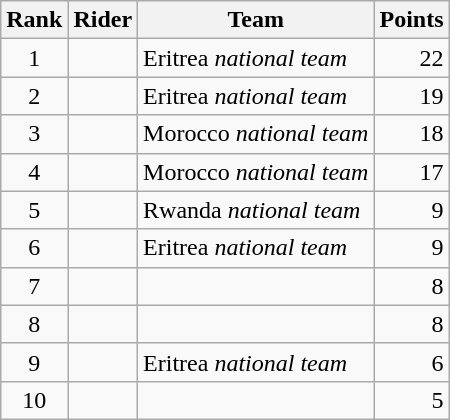<table class="wikitable">
<tr>
<th scope="col">Rank</th>
<th scope="col">Rider</th>
<th scope="col">Team</th>
<th scope="col">Points</th>
</tr>
<tr>
<td style="text-align:center;">1</td>
<td> </td>
<td>Eritrea <em>national team</em></td>
<td style="text-align:right;">22</td>
</tr>
<tr>
<td style="text-align:center;">2</td>
<td></td>
<td>Eritrea <em>national team</em></td>
<td style="text-align:right;">19</td>
</tr>
<tr>
<td style="text-align:center;">3</td>
<td></td>
<td>Morocco <em>national team</em></td>
<td style="text-align:right;">18</td>
</tr>
<tr>
<td style="text-align:center;">4</td>
<td></td>
<td>Morocco <em>national team</em></td>
<td style="text-align:right;">17</td>
</tr>
<tr>
<td style="text-align:center;">5</td>
<td></td>
<td>Rwanda <em>national team</em></td>
<td style="text-align:right;">9</td>
</tr>
<tr>
<td style="text-align:center;">6</td>
<td></td>
<td>Eritrea <em>national team</em></td>
<td style="text-align:right;">9</td>
</tr>
<tr>
<td style="text-align:center;">7</td>
<td></td>
<td></td>
<td style="text-align:right;">8</td>
</tr>
<tr>
<td style="text-align:center;">8</td>
<td></td>
<td></td>
<td style="text-align:right;">8</td>
</tr>
<tr>
<td style="text-align:center;">9</td>
<td></td>
<td>Eritrea <em>national team</em></td>
<td style="text-align:right;">6</td>
</tr>
<tr>
<td style="text-align:center;">10</td>
<td></td>
<td></td>
<td style="text-align:right;">5</td>
</tr>
</table>
